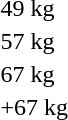<table>
<tr>
<td>49 kg</td>
<td></td>
<td></td>
<td></td>
</tr>
<tr>
<td>57 kg</td>
<td></td>
<td></td>
<td></td>
</tr>
<tr>
<td>67 kg</td>
<td></td>
<td></td>
<td></td>
</tr>
<tr>
<td>+67 kg</td>
<td></td>
<td></td>
<td></td>
</tr>
</table>
